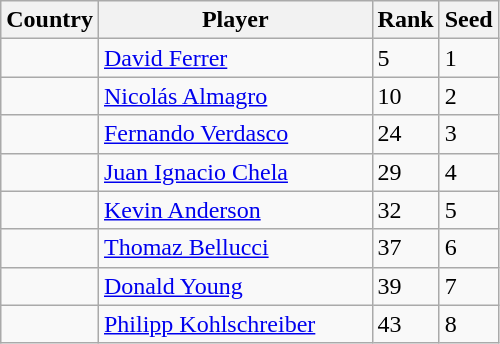<table class="sortable wikitable">
<tr>
<th width="40">Country</th>
<th width="175">Player</th>
<th>Rank</th>
<th>Seed</th>
</tr>
<tr>
<td></td>
<td><a href='#'>David Ferrer</a></td>
<td>5</td>
<td>1</td>
</tr>
<tr>
<td></td>
<td><a href='#'>Nicolás Almagro</a></td>
<td>10</td>
<td>2</td>
</tr>
<tr>
<td></td>
<td><a href='#'>Fernando Verdasco</a></td>
<td>24</td>
<td>3</td>
</tr>
<tr>
<td></td>
<td><a href='#'>Juan Ignacio Chela</a></td>
<td>29</td>
<td>4</td>
</tr>
<tr>
<td></td>
<td><a href='#'>Kevin Anderson</a></td>
<td>32</td>
<td>5</td>
</tr>
<tr>
<td></td>
<td><a href='#'>Thomaz Bellucci</a></td>
<td>37</td>
<td>6</td>
</tr>
<tr>
<td></td>
<td><a href='#'>Donald Young</a></td>
<td>39</td>
<td>7</td>
</tr>
<tr>
<td></td>
<td><a href='#'>Philipp Kohlschreiber</a></td>
<td>43</td>
<td>8</td>
</tr>
</table>
